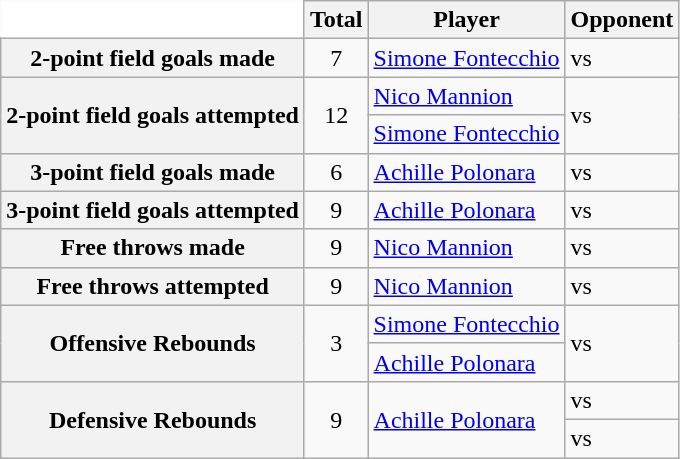<table class=wikitable style="border: none;">
<tr>
<th style="border: white; background: white;"></th>
<th>Total</th>
<th>Player</th>
<th>Opponent</th>
</tr>
<tr>
<th>2-point field goals made</th>
<td align=center>7</td>
<td><a href='#'>Simone Fontecchio</a></td>
<td>vs </td>
</tr>
<tr>
<th rowspan=2>2-point field goals attempted</th>
<td rowspan=2 align=center>12</td>
<td><a href='#'>Nico Mannion</a></td>
<td rowspan=2>vs </td>
</tr>
<tr>
<td><a href='#'>Simone Fontecchio</a></td>
</tr>
<tr>
<th>3-point field goals made</th>
<td align=center>6</td>
<td><a href='#'>Achille Polonara</a></td>
<td>vs </td>
</tr>
<tr>
<th>3-point field goals attempted</th>
<td align=center>9</td>
<td><a href='#'>Achille Polonara</a></td>
<td>vs </td>
</tr>
<tr>
<th>Free throws made</th>
<td align=center>9</td>
<td><a href='#'>Nico Mannion</a></td>
<td>vs </td>
</tr>
<tr>
<th>Free throws attempted</th>
<td align=center>9</td>
<td><a href='#'>Nico Mannion</a></td>
<td>vs </td>
</tr>
<tr>
<th rowspan=2>Offensive Rebounds</th>
<td rowspan=2 align=center>3</td>
<td><a href='#'>Simone Fontecchio</a></td>
<td rowspan=2>vs </td>
</tr>
<tr>
<td><a href='#'>Achille Polonara</a></td>
</tr>
<tr>
<th rowspan=2>Defensive Rebounds</th>
<td rowspan=2 align=center>9</td>
<td rowspan=2><a href='#'>Achille Polonara</a></td>
<td>vs </td>
</tr>
<tr>
<td>vs </td>
</tr>
</table>
